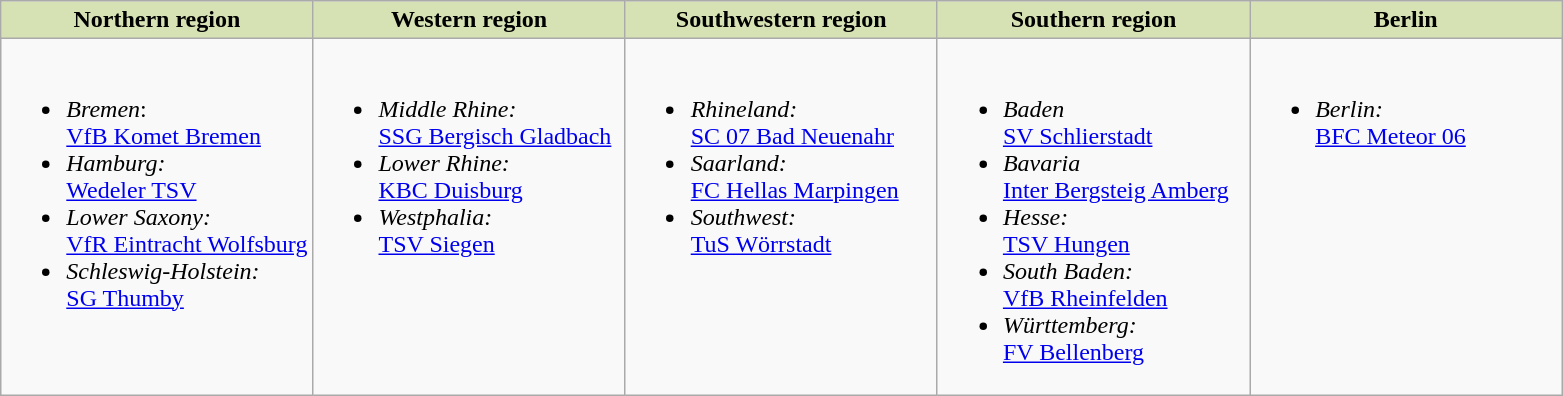<table class="wikitable">
<tr valign="top" style="background-color: #d6e2b3;">
<td style="width: 20%; text-align:center;"><strong>Northern region</strong></td>
<td style="width: 20%; text-align:center;"><strong>Western region</strong></td>
<td style="width: 20%; text-align:center;"><strong>Southwestern region</strong></td>
<td style="width: 20%; text-align:center;"><strong>Southern region</strong></td>
<td style="width: 20%; text-align:center;"><strong>Berlin</strong></td>
</tr>
<tr valign="top">
<td><br><ul><li><em>Bremen</em>:<br><a href='#'>VfB Komet Bremen</a></li><li><em>Hamburg:</em><br><a href='#'>Wedeler TSV</a></li><li><em>Lower Saxony:</em><br><a href='#'>VfR Eintracht Wolfsburg</a></li><li><em>Schleswig-Holstein:</em><br><a href='#'>SG Thumby</a></li></ul></td>
<td><br><ul><li><em>Middle Rhine:</em><br><a href='#'>SSG Bergisch Gladbach</a></li><li><em>Lower Rhine:</em><br><a href='#'>KBC Duisburg</a></li><li><em>Westphalia:</em><br><a href='#'>TSV Siegen</a></li></ul></td>
<td><br><ul><li><em>Rhineland:</em><br><a href='#'>SC 07 Bad Neuenahr</a></li><li><em>Saarland:</em> <br><a href='#'>FC Hellas Marpingen</a></li><li><em>Southwest:</em><br><a href='#'>TuS Wörrstadt</a></li></ul></td>
<td><br><ul><li><em>Baden</em><br><a href='#'>SV Schlierstadt</a></li><li><em>Bavaria</em><br><a href='#'>Inter Bergsteig Amberg</a></li><li><em>Hesse:</em><br><a href='#'>TSV Hungen</a></li><li><em>South Baden:</em><br><a href='#'>VfB Rheinfelden</a></li><li><em>Württemberg:</em><br><a href='#'>FV Bellenberg</a></li></ul></td>
<td><br><ul><li><em>Berlin:</em><br><a href='#'>BFC Meteor 06</a></li></ul></td>
</tr>
</table>
